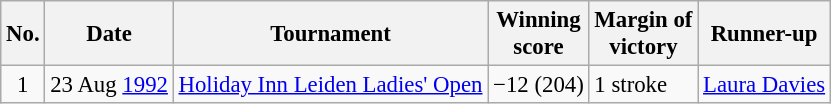<table class="wikitable" style="font-size:95%;">
<tr>
<th>No.</th>
<th>Date</th>
<th>Tournament</th>
<th>Winning<br>score</th>
<th>Margin of<br>victory</th>
<th>Runner-up</th>
</tr>
<tr>
<td align=center>1</td>
<td align=right>23 Aug <a href='#'>1992</a></td>
<td><a href='#'>Holiday Inn Leiden Ladies' Open</a></td>
<td>−12 (204)</td>
<td>1 stroke</td>
<td> <a href='#'>Laura Davies</a></td>
</tr>
</table>
